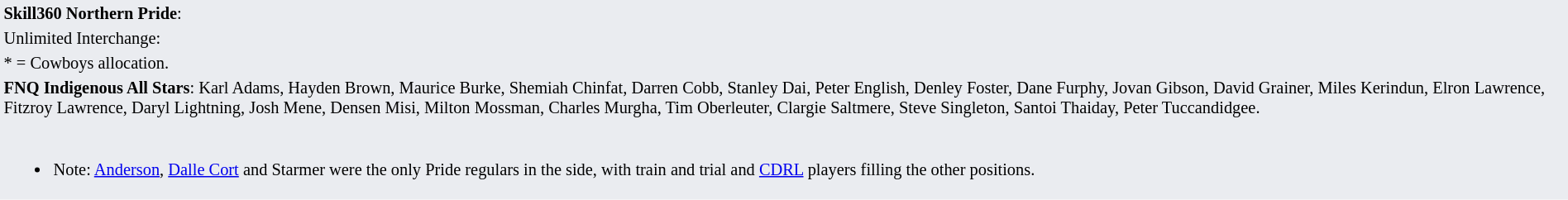<table style="background:#eaecf0; font-size:85%; width:100%;">
<tr>
<td><strong>Skill360 Northern Pride</strong>:             </td>
</tr>
<tr>
<td>Unlimited Interchange:      </td>
</tr>
<tr>
<td>* = Cowboys allocation.</td>
</tr>
<tr>
<td><strong>FNQ Indigenous All Stars</strong>: Karl Adams, Hayden Brown, Maurice Burke, Shemiah Chinfat, Darren Cobb, Stanley Dai, Peter English, Denley Foster, Dane Furphy, Jovan Gibson, David Grainer, Miles Kerindun, Elron Lawrence, Fitzroy Lawrence, Daryl Lightning, Josh Mene, Densen Misi, Milton Mossman, Charles Murgha, Tim Oberleuter, Clargie Saltmere, Steve Singleton, Santoi Thaiday, Peter Tuccandidgee.</td>
</tr>
<tr>
<td><br><ul><li>Note: <a href='#'>Anderson</a>, <a href='#'>Dalle Cort</a> and Starmer were the only Pride regulars in the side, with train and trial and <a href='#'>CDRL</a> players filling the other positions.</li></ul></td>
</tr>
</table>
